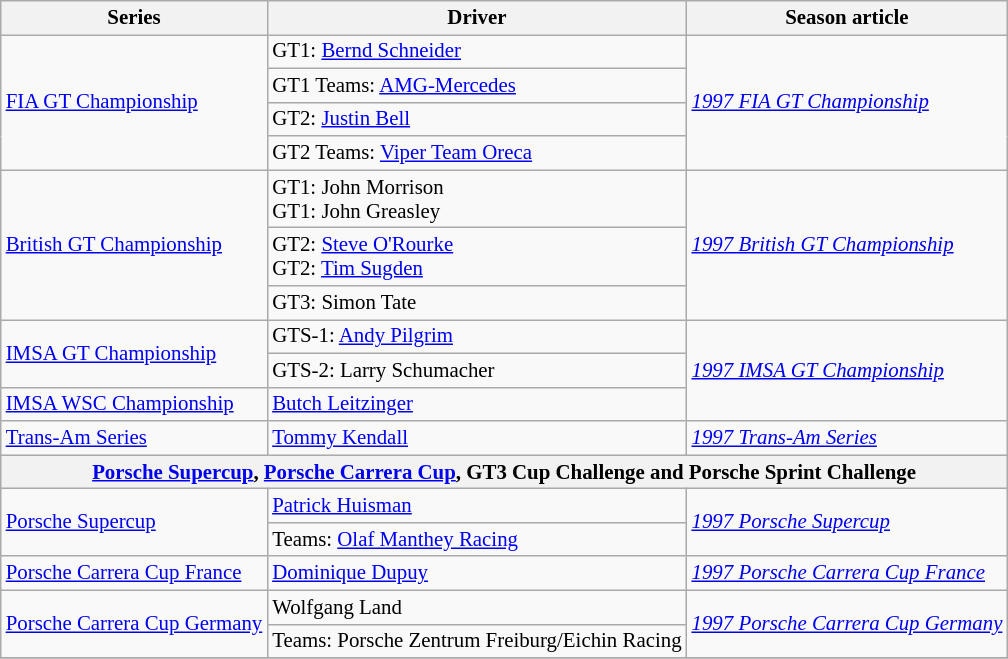<table class="wikitable" style="font-size: 87%;">
<tr>
<th>Series</th>
<th>Driver</th>
<th>Season article</th>
</tr>
<tr>
<td rowspan=4><a href='#'>FIA GT Championship</a></td>
<td>GT1:  <a href='#'>Bernd Schneider</a></td>
<td rowspan=4><em><a href='#'>1997 FIA GT Championship</a></em></td>
</tr>
<tr>
<td>GT1 Teams:  <a href='#'>AMG-Mercedes</a></td>
</tr>
<tr>
<td>GT2:  <a href='#'>Justin Bell</a></td>
</tr>
<tr>
<td>GT2 Teams:  <a href='#'>Viper Team Oreca</a></td>
</tr>
<tr>
<td rowspan=3><a href='#'>British GT Championship</a></td>
<td>GT1:  John Morrison<br>GT1:  John Greasley</td>
<td rowspan=3><em><a href='#'>1997 British GT Championship</a></em></td>
</tr>
<tr>
<td>GT2:  <a href='#'>Steve O'Rourke</a><br>GT2:  <a href='#'>Tim Sugden</a></td>
</tr>
<tr>
<td>GT3:  Simon Tate</td>
</tr>
<tr>
<td rowspan=2><a href='#'>IMSA GT Championship</a></td>
<td>GTS-1:  <a href='#'>Andy Pilgrim</a></td>
<td rowspan=3><em><a href='#'>1997 IMSA GT Championship</a></em></td>
</tr>
<tr>
<td>GTS-2:  Larry Schumacher</td>
</tr>
<tr>
<td><a href='#'>IMSA WSC Championship</a></td>
<td> <a href='#'>Butch Leitzinger</a></td>
</tr>
<tr>
<td><a href='#'>Trans-Am Series</a></td>
<td> <a href='#'>Tommy Kendall</a></td>
<td><em><a href='#'>1997 Trans-Am Series</a></em></td>
</tr>
<tr>
<th colspan="3"><a href='#'>Porsche Supercup</a>, <a href='#'>Porsche Carrera Cup</a>, GT3 Cup Challenge and Porsche Sprint Challenge</th>
</tr>
<tr>
<td rowspan=2><a href='#'>Porsche Supercup</a></td>
<td> <a href='#'>Patrick Huisman</a></td>
<td rowspan=2><em><a href='#'>1997 Porsche Supercup</a></em></td>
</tr>
<tr>
<td>Teams:  <a href='#'>Olaf Manthey Racing</a></td>
</tr>
<tr>
<td><a href='#'>Porsche Carrera Cup France</a></td>
<td> <a href='#'>Dominique Dupuy</a></td>
<td><em><a href='#'>1997 Porsche Carrera Cup France</a></em></td>
</tr>
<tr>
<td rowspan=2><a href='#'>Porsche Carrera Cup Germany</a></td>
<td> Wolfgang Land</td>
<td rowspan=2><em><a href='#'>1997 Porsche Carrera Cup Germany</a></em></td>
</tr>
<tr>
<td>Teams:  Porsche Zentrum Freiburg/Eichin Racing</td>
</tr>
<tr>
</tr>
</table>
